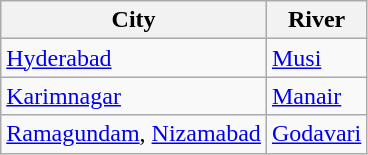<table class="wikitable sortable">
<tr>
<th>City</th>
<th>River</th>
</tr>
<tr>
<td><a href='#'>Hyderabad</a></td>
<td><a href='#'>Musi</a></td>
</tr>
<tr>
<td><a href='#'>Karimnagar</a></td>
<td><a href='#'>Manair</a></td>
</tr>
<tr>
<td><a href='#'>Ramagundam</a>, <a href='#'>Nizamabad</a></td>
<td><a href='#'>Godavari</a></td>
</tr>
</table>
